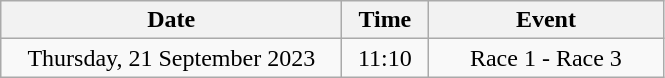<table class = "wikitable" style="text-align:center;">
<tr>
<th width=220>Date</th>
<th width=50>Time</th>
<th width=150>Event</th>
</tr>
<tr>
<td>Thursday, 21 September 2023</td>
<td>11:10</td>
<td>Race 1 - Race 3</td>
</tr>
</table>
